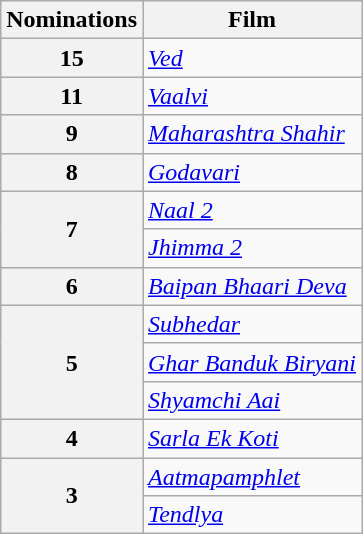<table class="wikitable" style="display:inline-table;">
<tr>
<th>Nominations</th>
<th>Film</th>
</tr>
<tr>
<th>15</th>
<td><em><a href='#'>Ved</a></em></td>
</tr>
<tr>
<th>11</th>
<td><em><a href='#'>Vaalvi</a></em></td>
</tr>
<tr>
<th>9</th>
<td><em><a href='#'>Maharashtra Shahir</a></em></td>
</tr>
<tr>
<th>8</th>
<td><a href='#'><em>Godavari</em></a></td>
</tr>
<tr>
<th rowspan="2">7</th>
<td><em><a href='#'>Naal 2</a></em></td>
</tr>
<tr>
<td><em><a href='#'>Jhimma 2</a></em></td>
</tr>
<tr>
<th>6</th>
<td><em><a href='#'>Baipan Bhaari Deva</a></em></td>
</tr>
<tr>
<th rowspan="3">5</th>
<td><em><a href='#'>Subhedar</a></em></td>
</tr>
<tr>
<td><em><a href='#'>Ghar Banduk Biryani</a></em></td>
</tr>
<tr>
<td><a href='#'><em>Shyamchi Aai</em></a></td>
</tr>
<tr>
<th>4</th>
<td><em><a href='#'>Sarla Ek Koti</a></em></td>
</tr>
<tr>
<th rowspan="2">3</th>
<td><em><a href='#'>Aatmapamphlet</a></em></td>
</tr>
<tr>
<td><em><a href='#'>Tendlya</a></em></td>
</tr>
</table>
